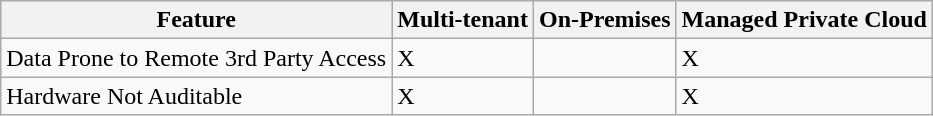<table class="wikitable">
<tr>
<th>Feature</th>
<th>Multi-tenant</th>
<th>On-Premises</th>
<th>Managed Private Cloud</th>
</tr>
<tr>
<td>Data Prone to Remote 3rd Party Access</td>
<td>X</td>
<td></td>
<td>X</td>
</tr>
<tr>
<td>Hardware Not Auditable</td>
<td>X</td>
<td></td>
<td>X</td>
</tr>
</table>
